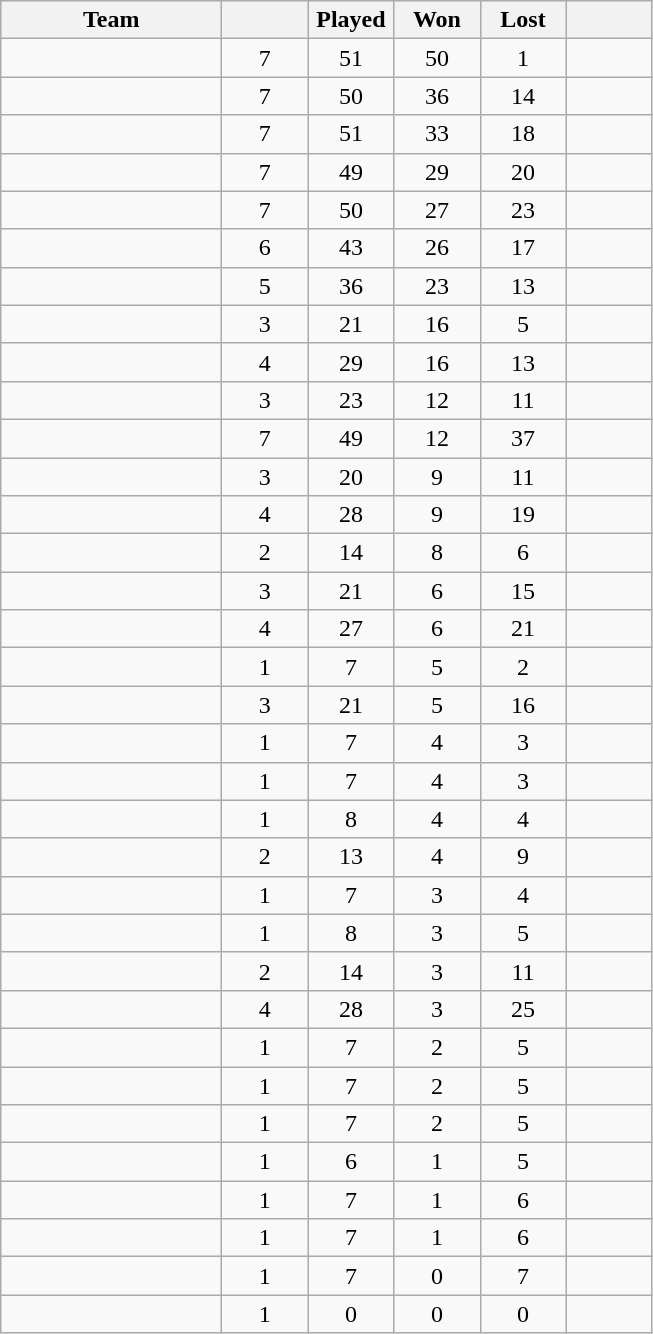<table class="wikitable sortable" style="text-align: center">
<tr>
<th scope="col" style="width: 140px;">Team</th>
<th scope="col" style="width: 50px;"></th>
<th scope="col" style="width: 50px;">Played</th>
<th scope="col" style="width: 50px;">Won</th>
<th scope="col" style="width: 50px;">Lost</th>
<th scope="col" style="width: 50px;"></th>
</tr>
<tr>
<td align="left"></td>
<td>7</td>
<td>51</td>
<td>50</td>
<td>1</td>
<td></td>
</tr>
<tr>
<td align="left"></td>
<td>7</td>
<td>50</td>
<td>36</td>
<td>14</td>
<td></td>
</tr>
<tr>
<td align="left"></td>
<td>7</td>
<td>51</td>
<td>33</td>
<td>18</td>
<td></td>
</tr>
<tr>
<td align="left"></td>
<td>7</td>
<td>49</td>
<td>29</td>
<td>20</td>
<td></td>
</tr>
<tr>
<td align="left"></td>
<td>7</td>
<td>50</td>
<td>27</td>
<td>23</td>
<td></td>
</tr>
<tr>
<td align="left"></td>
<td>6</td>
<td>43</td>
<td>26</td>
<td>17</td>
<td></td>
</tr>
<tr>
<td align="left"></td>
<td>5</td>
<td>36</td>
<td>23</td>
<td>13</td>
<td></td>
</tr>
<tr>
<td align="left"></td>
<td>3</td>
<td>21</td>
<td>16</td>
<td>5</td>
<td></td>
</tr>
<tr>
<td align="left"></td>
<td>4</td>
<td>29</td>
<td>16</td>
<td>13</td>
<td></td>
</tr>
<tr>
<td align="left"></td>
<td>3</td>
<td>23</td>
<td>12</td>
<td>11</td>
<td></td>
</tr>
<tr>
<td align="left"></td>
<td>7</td>
<td>49</td>
<td>12</td>
<td>37</td>
<td></td>
</tr>
<tr>
<td align="left"></td>
<td>3</td>
<td>20</td>
<td>9</td>
<td>11</td>
<td></td>
</tr>
<tr>
<td align="left"></td>
<td>4</td>
<td>28</td>
<td>9</td>
<td>19</td>
<td></td>
</tr>
<tr>
<td align="left"></td>
<td>2</td>
<td>14</td>
<td>8</td>
<td>6</td>
<td></td>
</tr>
<tr>
<td align="left"></td>
<td>3</td>
<td>21</td>
<td>6</td>
<td>15</td>
<td></td>
</tr>
<tr>
<td align="left"></td>
<td>4</td>
<td>27</td>
<td>6</td>
<td>21</td>
<td></td>
</tr>
<tr>
<td align="left"></td>
<td>1</td>
<td>7</td>
<td>5</td>
<td>2</td>
<td></td>
</tr>
<tr>
<td align="left"></td>
<td>3</td>
<td>21</td>
<td>5</td>
<td>16</td>
<td></td>
</tr>
<tr>
<td align="left"></td>
<td>1</td>
<td>7</td>
<td>4</td>
<td>3</td>
<td></td>
</tr>
<tr>
<td align="left"></td>
<td>1</td>
<td>7</td>
<td>4</td>
<td>3</td>
<td></td>
</tr>
<tr>
<td align="left"></td>
<td>1</td>
<td>8</td>
<td>4</td>
<td>4</td>
<td></td>
</tr>
<tr>
<td align="left"></td>
<td>2</td>
<td>13</td>
<td>4</td>
<td>9</td>
<td></td>
</tr>
<tr>
<td align="left"></td>
<td>1</td>
<td>7</td>
<td>3</td>
<td>4</td>
<td></td>
</tr>
<tr>
<td align="left"></td>
<td>1</td>
<td>8</td>
<td>3</td>
<td>5</td>
<td></td>
</tr>
<tr>
<td align="left"></td>
<td>2</td>
<td>14</td>
<td>3</td>
<td>11</td>
<td></td>
</tr>
<tr>
<td align="left"></td>
<td>4</td>
<td>28</td>
<td>3</td>
<td>25</td>
<td></td>
</tr>
<tr>
<td align="left"></td>
<td>1</td>
<td>7</td>
<td>2</td>
<td>5</td>
<td></td>
</tr>
<tr>
<td align="left"></td>
<td>1</td>
<td>7</td>
<td>2</td>
<td>5</td>
<td></td>
</tr>
<tr>
<td align="left"></td>
<td>1</td>
<td>7</td>
<td>2</td>
<td>5</td>
<td></td>
</tr>
<tr>
<td align="left"></td>
<td>1</td>
<td>6</td>
<td>1</td>
<td>5</td>
<td></td>
</tr>
<tr>
<td align="left"></td>
<td>1</td>
<td>7</td>
<td>1</td>
<td>6</td>
<td></td>
</tr>
<tr>
<td align="left"></td>
<td>1</td>
<td>7</td>
<td>1</td>
<td>6</td>
<td></td>
</tr>
<tr>
<td align="left"></td>
<td>1</td>
<td>7</td>
<td>0</td>
<td>7</td>
<td></td>
</tr>
<tr>
<td align="left"></td>
<td>1</td>
<td>0</td>
<td>0</td>
<td>0</td>
<td></td>
</tr>
</table>
